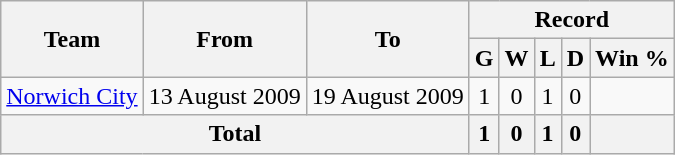<table class="wikitable" style="text-align: center">
<tr>
<th rowspan="2">Team</th>
<th rowspan="2">From</th>
<th rowspan="2">To</th>
<th colspan="5">Record</th>
</tr>
<tr>
<th>G</th>
<th>W</th>
<th>L</th>
<th>D</th>
<th>Win %</th>
</tr>
<tr>
<td align=left><a href='#'>Norwich City</a></td>
<td align=left>13 August 2009</td>
<td align=left>19 August 2009</td>
<td>1</td>
<td>0</td>
<td>1</td>
<td>0</td>
<td></td>
</tr>
<tr>
<th colspan="3">Total</th>
<th>1</th>
<th>0</th>
<th>1</th>
<th>0</th>
<th></th>
</tr>
</table>
